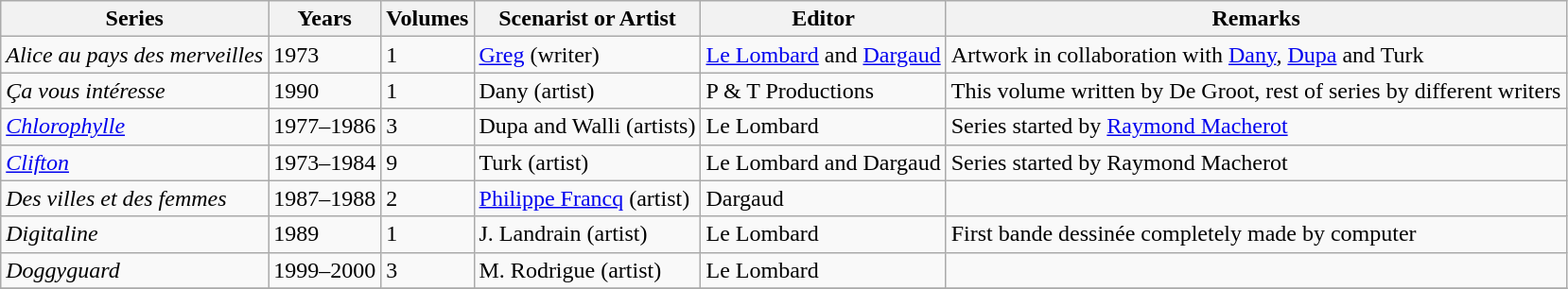<table class="wikitable" id="noveltable" border="1">
<tr>
<th>Series</th>
<th>Years</th>
<th>Volumes</th>
<th>Scenarist or Artist</th>
<th>Editor</th>
<th>Remarks</th>
</tr>
<tr align="left">
<td><em>Alice au pays des merveilles</em></td>
<td>1973</td>
<td>1</td>
<td><a href='#'>Greg</a> (writer)</td>
<td><a href='#'>Le Lombard</a> and <a href='#'>Dargaud</a></td>
<td>Artwork in collaboration with <a href='#'>Dany</a>, <a href='#'>Dupa</a> and Turk</td>
</tr>
<tr>
<td><em>Ça vous intéresse</em></td>
<td>1990</td>
<td>1</td>
<td>Dany (artist)</td>
<td>P & T Productions</td>
<td>This volume written by De Groot, rest of series by different writers</td>
</tr>
<tr>
<td><em><a href='#'>Chlorophylle</a></em></td>
<td>1977–1986</td>
<td>3</td>
<td>Dupa and Walli (artists)</td>
<td>Le Lombard</td>
<td>Series started by <a href='#'>Raymond Macherot</a></td>
</tr>
<tr>
<td><em><a href='#'>Clifton</a></em></td>
<td>1973–1984</td>
<td>9</td>
<td>Turk (artist)</td>
<td>Le Lombard and Dargaud</td>
<td>Series started by Raymond Macherot</td>
</tr>
<tr>
<td><em>Des villes et des femmes</em></td>
<td>1987–1988</td>
<td>2</td>
<td><a href='#'>Philippe Francq</a> (artist)</td>
<td>Dargaud</td>
<td></td>
</tr>
<tr>
<td><em>Digitaline</em></td>
<td>1989</td>
<td>1</td>
<td>J. Landrain (artist)</td>
<td>Le Lombard</td>
<td>First bande dessinée completely made by computer</td>
</tr>
<tr>
<td><em>Doggyguard</em></td>
<td>1999–2000</td>
<td>3</td>
<td>M. Rodrigue (artist)</td>
<td>Le Lombard</td>
<td></td>
</tr>
<tr>
</tr>
</table>
